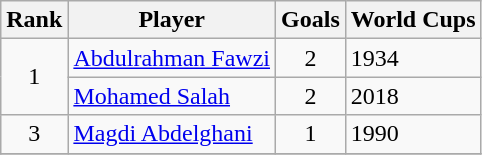<table class="wikitable sortable" style="text-align: left;">
<tr>
<th>Rank</th>
<th>Player</th>
<th>Goals</th>
<th>World Cups</th>
</tr>
<tr>
<td rowspan=2 align="center">1</td>
<td><a href='#'>Abdulrahman Fawzi</a></td>
<td align="center">2</td>
<td>1934</td>
</tr>
<tr>
<td><a href='#'>Mohamed Salah</a></td>
<td align=center>2</td>
<td>2018</td>
</tr>
<tr>
<td align="center">3</td>
<td><a href='#'>Magdi Abdelghani</a></td>
<td align="center">1</td>
<td>1990</td>
</tr>
<tr>
</tr>
</table>
